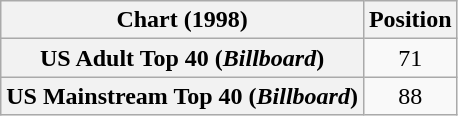<table class="wikitable plainrowheaders" style="text-align:center">
<tr>
<th>Chart (1998)</th>
<th>Position</th>
</tr>
<tr>
<th scope="row">US Adult Top 40 (<em>Billboard</em>)</th>
<td>71</td>
</tr>
<tr>
<th scope="row">US Mainstream Top 40 (<em>Billboard</em>)</th>
<td>88</td>
</tr>
</table>
